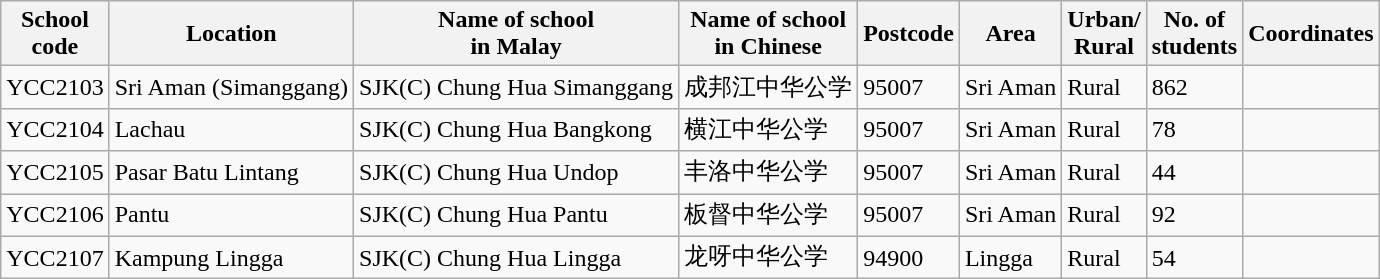<table class="wikitable sortable">
<tr>
<th>School<br>code</th>
<th>Location</th>
<th>Name of school<br>in Malay</th>
<th>Name of school<br>in Chinese</th>
<th>Postcode</th>
<th>Area</th>
<th>Urban/<br>Rural</th>
<th>No. of<br>students</th>
<th>Coordinates</th>
</tr>
<tr>
<td>YCC2103</td>
<td>Sri Aman (Simanggang)</td>
<td>SJK(C) Chung Hua Simanggang</td>
<td>成邦江中华公学</td>
<td>95007</td>
<td>Sri Aman</td>
<td>Rural</td>
<td>862</td>
<td></td>
</tr>
<tr>
<td>YCC2104</td>
<td>Lachau</td>
<td>SJK(C) Chung Hua Bangkong</td>
<td>横江中华公学</td>
<td>95007</td>
<td>Sri Aman</td>
<td>Rural</td>
<td>78</td>
<td></td>
</tr>
<tr>
<td>YCC2105</td>
<td>Pasar Batu Lintang</td>
<td>SJK(C) Chung Hua Undop</td>
<td>丰洛中华公学</td>
<td>95007</td>
<td>Sri Aman</td>
<td>Rural</td>
<td>44</td>
<td></td>
</tr>
<tr>
<td>YCC2106</td>
<td>Pantu</td>
<td>SJK(C) Chung Hua Pantu</td>
<td>板督中华公学</td>
<td>95007</td>
<td>Sri Aman</td>
<td>Rural</td>
<td>92</td>
<td></td>
</tr>
<tr>
<td>YCC2107</td>
<td>Kampung Lingga</td>
<td>SJK(C) Chung Hua Lingga</td>
<td>龙呀中华公学</td>
<td>94900</td>
<td>Lingga</td>
<td>Rural</td>
<td>54</td>
<td></td>
</tr>
</table>
